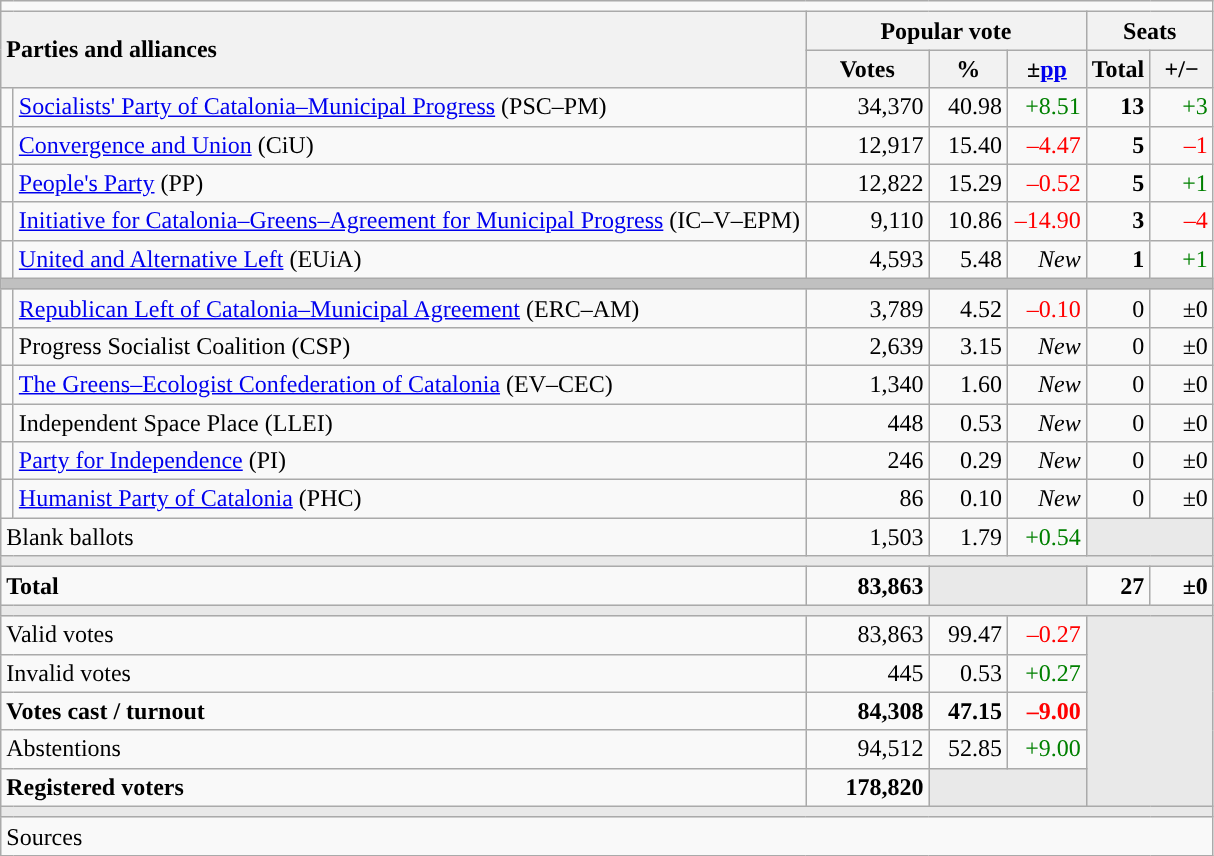<table class="wikitable" style="text-align:right;">
<tr>
<td colspan="7"></td>
</tr>
<tr>
<th style="text-align:left;" rowspan="2" colspan="2" width="525">Parties and alliances</th>
<th colspan="3">Popular vote</th>
<th colspan="2">Seats</th>
</tr>
<tr>
<th width="75">Votes</th>
<th width="45">%</th>
<th width="45">±<a href='#'>pp</a></th>
<th width="35">Total</th>
<th width="35">+/−</th>
</tr>
<tr>
<td width="1" style="color:inherit;background:"></td>
<td align="left"><a href='#'>Socialists' Party of Catalonia–Municipal Progress</a> (PSC–PM)</td>
<td>34,370</td>
<td>40.98</td>
<td style="color:green;">+8.51</td>
<td><strong>13</strong></td>
<td style="color:green;">+3</td>
</tr>
<tr>
<td style="color:inherit;background:"></td>
<td align="left"><a href='#'>Convergence and Union</a> (CiU)</td>
<td>12,917</td>
<td>15.40</td>
<td style="color:red;">–4.47</td>
<td><strong>5</strong></td>
<td style="color:red;">–1</td>
</tr>
<tr>
<td style="color:inherit;background:"></td>
<td align="left"><a href='#'>People's Party</a> (PP)</td>
<td>12,822</td>
<td>15.29</td>
<td style="color:red;">–0.52</td>
<td><strong>5</strong></td>
<td style="color:green;">+1</td>
</tr>
<tr>
<td style="color:inherit;background:"></td>
<td align="left"><a href='#'>Initiative for Catalonia–Greens–Agreement for Municipal Progress</a> (IC–V–EPM)</td>
<td>9,110</td>
<td>10.86</td>
<td style="color:red;">–14.90</td>
<td><strong>3</strong></td>
<td style="color:red;">–4</td>
</tr>
<tr>
<td style="color:inherit;background:"></td>
<td align="left"><a href='#'>United and Alternative Left</a> (EUiA)</td>
<td>4,593</td>
<td>5.48</td>
<td><em>New</em></td>
<td><strong>1</strong></td>
<td style="color:green;">+1</td>
</tr>
<tr>
<td colspan="7" style="color:inherit;background:#C0C0C0"></td>
</tr>
<tr>
<td style="color:inherit;background:"></td>
<td align="left"><a href='#'>Republican Left of Catalonia–Municipal Agreement</a> (ERC–AM)</td>
<td>3,789</td>
<td>4.52</td>
<td style="color:red;">–0.10</td>
<td>0</td>
<td>±0</td>
</tr>
<tr>
<td style="color:inherit;background:"></td>
<td align="left">Progress Socialist Coalition (CSP)</td>
<td>2,639</td>
<td>3.15</td>
<td><em>New</em></td>
<td>0</td>
<td>±0</td>
</tr>
<tr>
<td style="color:inherit;background:"></td>
<td align="left"><a href='#'>The Greens–Ecologist Confederation of Catalonia</a> (EV–CEC)</td>
<td>1,340</td>
<td>1.60</td>
<td><em>New</em></td>
<td>0</td>
<td>±0</td>
</tr>
<tr>
<td style="color:inherit;background:"></td>
<td align="left">Independent Space Place (LLEI)</td>
<td>448</td>
<td>0.53</td>
<td><em>New</em></td>
<td>0</td>
<td>±0</td>
</tr>
<tr>
<td style="color:inherit;background:"></td>
<td align="left"><a href='#'>Party for Independence</a> (PI)</td>
<td>246</td>
<td>0.29</td>
<td><em>New</em></td>
<td>0</td>
<td>±0</td>
</tr>
<tr>
<td style="color:inherit;background:"></td>
<td align="left"><a href='#'>Humanist Party of Catalonia</a> (PHC)</td>
<td>86</td>
<td>0.10</td>
<td><em>New</em></td>
<td>0</td>
<td>±0</td>
</tr>
<tr>
<td align="left" colspan="2">Blank ballots</td>
<td>1,503</td>
<td>1.79</td>
<td style="color:green;">+0.54</td>
<td style="color:inherit;background:#E9E9E9" colspan="2"></td>
</tr>
<tr>
<td colspan="7" style="color:inherit;background:#E9E9E9"></td>
</tr>
<tr style="font-weight:bold;">
<td align="left" colspan="2">Total</td>
<td>83,863</td>
<td bgcolor="#E9E9E9" colspan="2"></td>
<td>27</td>
<td>±0</td>
</tr>
<tr>
<td colspan="7" style="color:inherit;background:#E9E9E9"></td>
</tr>
<tr>
<td align="left" colspan="2">Valid votes</td>
<td>83,863</td>
<td>99.47</td>
<td style="color:red;">–0.27</td>
<td bgcolor="#E9E9E9" colspan="2" rowspan="5"></td>
</tr>
<tr>
<td align="left" colspan="2">Invalid votes</td>
<td>445</td>
<td>0.53</td>
<td style="color:green;">+0.27</td>
</tr>
<tr style="font-weight:bold;">
<td align="left" colspan="2">Votes cast / turnout</td>
<td>84,308</td>
<td>47.15</td>
<td style="color:red;">–9.00</td>
</tr>
<tr>
<td align="left" colspan="2">Abstentions</td>
<td>94,512</td>
<td>52.85</td>
<td style="color:green;">+9.00</td>
</tr>
<tr style="font-weight:bold;">
<td align="left" colspan="2">Registered voters</td>
<td>178,820</td>
<td bgcolor="#E9E9E9" colspan="2"></td>
</tr>
<tr>
<td colspan="7" style="color:inherit;background:#E9E9E9"></td>
</tr>
<tr>
<td align="left" colspan="7">Sources</td>
</tr>
</table>
